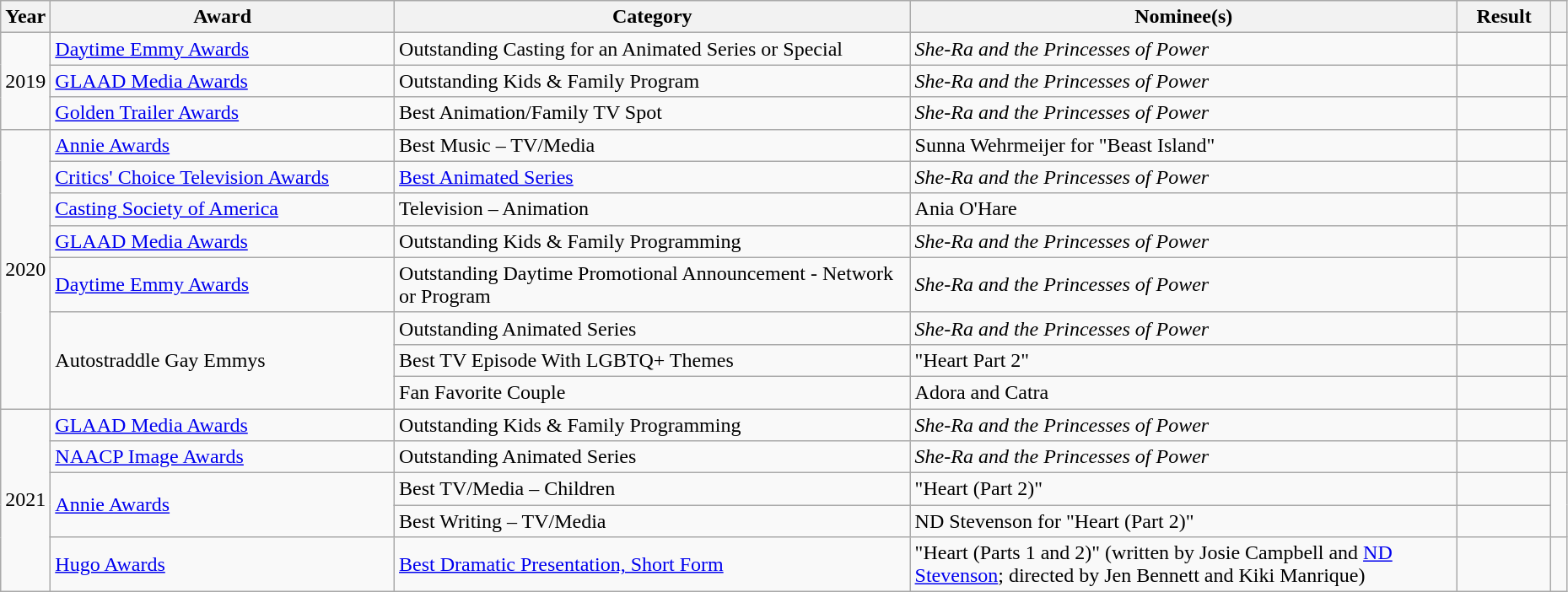<table class="wikitable sortable" style="width:98%">
<tr>
<th scope="col" style="width:3%;">Year</th>
<th scope="col" style="width:22%;">Award</th>
<th scope="col" style="width:33%;">Category</th>
<th scope="col" style="width:35%;">Nominee(s)</th>
<th scope="col" style="width:6%;">Result</th>
<th scope="col" class="unsortable" style="width:1%;"></th>
</tr>
<tr>
<td rowspan="3" style="text-align:center;">2019</td>
<td><a href='#'>Daytime Emmy Awards</a></td>
<td>Outstanding Casting for an Animated Series or Special</td>
<td><em>She-Ra and the Princesses of Power</em></td>
<td></td>
<td></td>
</tr>
<tr>
<td><a href='#'>GLAAD Media Awards</a></td>
<td>Outstanding Kids & Family Program</td>
<td><em>She-Ra and the Princesses of Power</em></td>
<td></td>
<td></td>
</tr>
<tr>
<td><a href='#'>Golden Trailer Awards</a></td>
<td>Best Animation/Family TV Spot</td>
<td><em>She-Ra and the Princesses of Power</em></td>
<td></td>
<td></td>
</tr>
<tr>
<td rowspan="8" style="text-align:center;">2020</td>
<td><a href='#'>Annie Awards</a></td>
<td>Best Music – TV/Media</td>
<td>Sunna Wehrmeijer for "Beast Island"</td>
<td></td>
<td></td>
</tr>
<tr>
<td><a href='#'>Critics' Choice Television Awards</a></td>
<td><a href='#'>Best Animated Series</a></td>
<td><em>She-Ra and the Princesses of Power</em></td>
<td></td>
<td></td>
</tr>
<tr>
<td><a href='#'>Casting Society of America</a></td>
<td>Television – Animation</td>
<td>Ania O'Hare</td>
<td></td>
<td></td>
</tr>
<tr>
<td><a href='#'>GLAAD Media Awards</a></td>
<td>Outstanding Kids & Family Programming</td>
<td><em>She-Ra and the Princesses of Power</em></td>
<td></td>
<td></td>
</tr>
<tr>
<td><a href='#'>Daytime Emmy Awards</a></td>
<td>Outstanding Daytime Promotional Announcement - Network or Program</td>
<td><em>She-Ra and the Princesses of Power</em></td>
<td></td>
<td></td>
</tr>
<tr>
<td rowspan="3">Autostraddle Gay Emmys</td>
<td>Outstanding Animated Series</td>
<td><em>She-Ra and the Princesses of Power</em></td>
<td></td>
<td></td>
</tr>
<tr>
<td>Best TV Episode With LGBTQ+ Themes</td>
<td>"Heart Part 2"</td>
<td></td>
<td></td>
</tr>
<tr>
<td>Fan Favorite Couple</td>
<td>Adora and Catra</td>
<td></td>
<td></td>
</tr>
<tr>
<td rowspan="5" style="text-align:center;">2021</td>
<td><a href='#'>GLAAD Media Awards</a></td>
<td>Outstanding Kids & Family Programming</td>
<td><em>She-Ra and the Princesses of Power</em></td>
<td></td>
<td></td>
</tr>
<tr>
<td><a href='#'>NAACP Image Awards</a></td>
<td>Outstanding Animated Series</td>
<td><em>She-Ra and the Princesses of Power</em></td>
<td></td>
<td></td>
</tr>
<tr>
<td rowspan="2"><a href='#'>Annie Awards</a></td>
<td>Best TV/Media – Children</td>
<td "Heart (Part 2)">"Heart (Part 2)"</td>
<td></td>
<td rowspan="2"></td>
</tr>
<tr>
<td>Best Writing – TV/Media</td>
<td>ND Stevenson for "Heart (Part 2)"</td>
<td></td>
</tr>
<tr>
<td><a href='#'>Hugo Awards</a></td>
<td><a href='#'>Best Dramatic Presentation, Short Form</a></td>
<td>"Heart (Parts 1 and 2)" (written by Josie Campbell and <a href='#'>ND Stevenson</a>; directed by Jen Bennett and Kiki Manrique)</td>
<td></td>
<td></td>
</tr>
</table>
